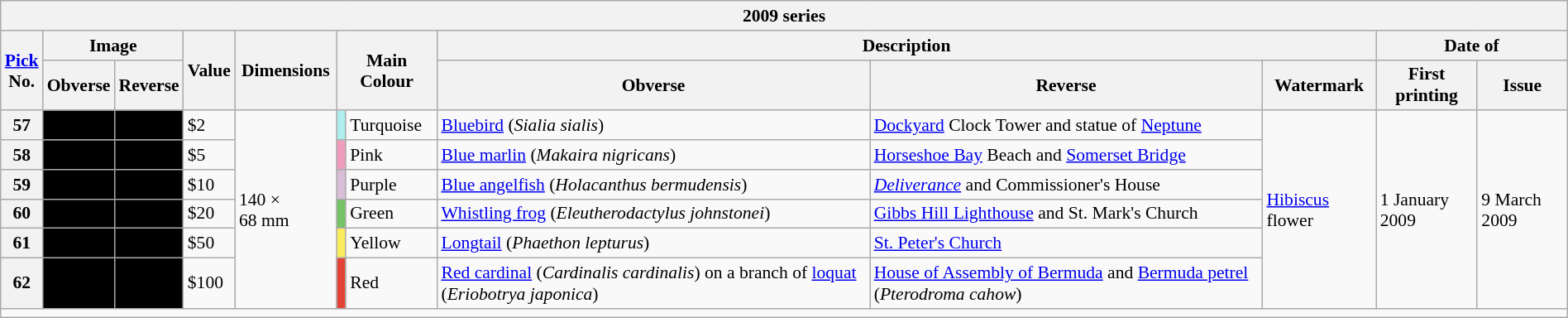<table class="wikitable" style="margin:auto; font-size:90%; width:100%">
<tr>
<th colspan="12"><span>2009 series</span></th>
</tr>
<tr>
<th rowspan="2"><a href='#'>Pick</a><br>No.</th>
<th colspan="2">Image</th>
<th rowspan="2">Value</th>
<th rowspan="2">Dimensions</th>
<th rowspan="2" colspan="2">Main Colour</th>
<th colspan="3">Description</th>
<th colspan="2">Date of</th>
</tr>
<tr>
<th>Obverse</th>
<th>Reverse</th>
<th>Obverse</th>
<th>Reverse</th>
<th>Watermark</th>
<th>First printing</th>
<th>Issue</th>
</tr>
<tr>
<th>57</th>
<td align="center" bgcolor="#000000"></td>
<td align="center" bgcolor="#000000"></td>
<td align="left">$2</td>
<td rowspan="6">140 × 68 mm</td>
<td bgcolor="#AFEEEE"></td>
<td>Turquoise</td>
<td><a href='#'>Bluebird</a> (<em>Sialia sialis</em>)</td>
<td><a href='#'>Dockyard</a> Clock Tower and statue of <a href='#'>Neptune</a></td>
<td rowspan="6"><a href='#'>Hibiscus</a> flower</td>
<td rowspan="6">1 January 2009</td>
<td rowspan="6">9 March 2009</td>
</tr>
<tr>
<th>58</th>
<td align="center" bgcolor="#000000"></td>
<td align="center" bgcolor="#000000"></td>
<td align="left">$5</td>
<td bgcolor="#F19CBB"></td>
<td>Pink</td>
<td><a href='#'>Blue marlin</a> (<em>Makaira nigricans</em>)</td>
<td><a href='#'>Horseshoe Bay</a> Beach and <a href='#'>Somerset Bridge</a></td>
</tr>
<tr>
<th>59</th>
<td align="center" bgcolor="#000000"></td>
<td align="center" bgcolor="#000000"></td>
<td align="left">$10</td>
<td bgcolor="#D8BFD8"></td>
<td>Purple</td>
<td><a href='#'>Blue angelfish</a> (<em>Holacanthus bermudensis</em>)</td>
<td><em><a href='#'>Deliverance</a></em> and Commissioner's House</td>
</tr>
<tr>
<th>60</th>
<td align="center" bgcolor="#000000"></td>
<td align="center" bgcolor="#000000"></td>
<td align="left">$20</td>
<td bgcolor="#74C365"></td>
<td>Green</td>
<td><a href='#'>Whistling frog</a> (<em>Eleutherodactylus johnstonei</em>)</td>
<td><a href='#'>Gibbs Hill Lighthouse</a> and St. Mark's Church</td>
</tr>
<tr>
<th>61</th>
<td align="center" bgcolor="#000000"></td>
<td align="center" bgcolor="#000000"></td>
<td align="left">$50</td>
<td bgcolor="#FBEC5D"></td>
<td>Yellow</td>
<td><a href='#'>Longtail</a> (<em>Phaethon lepturus</em>)</td>
<td><a href='#'>St. Peter's Church</a></td>
</tr>
<tr>
<th>62</th>
<td align="center" bgcolor="#000000"></td>
<td align="center" bgcolor="#000000"></td>
<td align="left">$100</td>
<td bgcolor="#E34234"></td>
<td>Red</td>
<td><a href='#'>Red cardinal</a> (<em>Cardinalis cardinalis</em>) on a branch of <a href='#'>loquat</a> (<em>Eriobotrya japonica</em>)</td>
<td><a href='#'>House of Assembly of Bermuda</a> and <a href='#'>Bermuda petrel</a> (<em>Pterodroma cahow</em>)</td>
</tr>
<tr>
<td colspan="12"></td>
</tr>
</table>
